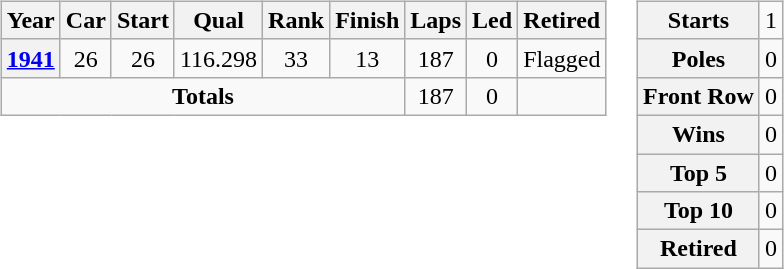<table>
<tr ---- valign="top">
<td><br><table class="wikitable" style="text-align:center">
<tr>
<th>Year</th>
<th>Car</th>
<th>Start</th>
<th>Qual</th>
<th>Rank</th>
<th>Finish</th>
<th>Laps</th>
<th>Led</th>
<th>Retired</th>
</tr>
<tr>
<th><a href='#'>1941</a></th>
<td>26</td>
<td>26</td>
<td>116.298</td>
<td>33</td>
<td>13</td>
<td>187</td>
<td>0</td>
<td>Flagged</td>
</tr>
<tr>
<td colspan="6"><strong>Totals</strong></td>
<td>187</td>
<td>0</td>
<td></td>
</tr>
</table>
</td>
<td><br><table class="wikitable" style="text-align:center">
<tr>
<th>Starts</th>
<td>1</td>
</tr>
<tr>
<th>Poles</th>
<td>0</td>
</tr>
<tr>
<th>Front Row</th>
<td>0</td>
</tr>
<tr>
<th>Wins</th>
<td>0</td>
</tr>
<tr>
<th>Top 5</th>
<td>0</td>
</tr>
<tr>
<th>Top 10</th>
<td>0</td>
</tr>
<tr>
<th>Retired</th>
<td>0</td>
</tr>
</table>
</td>
</tr>
</table>
